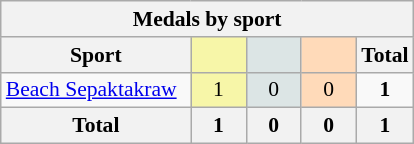<table class="wikitable" style="font-size:90%; text-align:center;">
<tr>
<th colspan=5>Medals by sport</th>
</tr>
<tr>
<th width=120>Sport</th>
<th scope="col" width=30 style="background:#F7F6A8;"></th>
<th scope="col" width=30 style="background:#DCE5E5;"></th>
<th scope="col" width=30 style="background:#FFDAB9;"></th>
<th width=30>Total</th>
</tr>
<tr>
<td align=left> <a href='#'>Beach Sepaktakraw</a></td>
<td style="background:#F7F6A8;">1</td>
<td style="background:#DCE5E5;">0</td>
<td style="background:#FFDAB9;">0</td>
<td><strong>1</strong></td>
</tr>
<tr class="sortbottom">
<th>Total</th>
<th>1</th>
<th>0</th>
<th>0</th>
<th>1</th>
</tr>
</table>
